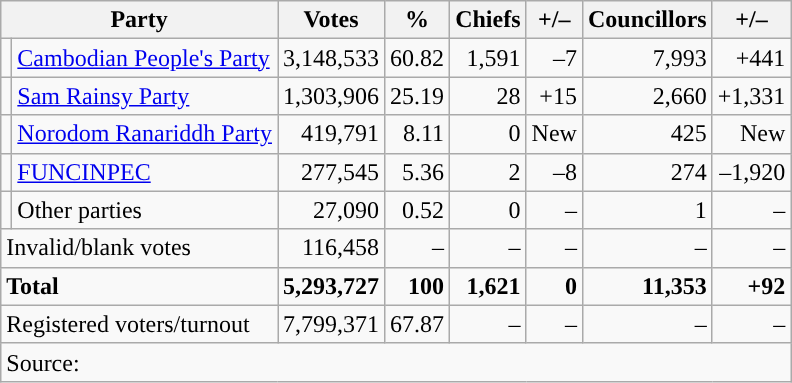<table class=wikitable style=text-align:right>
<tr>
<th colspan=2>Party</th>
<th>Votes</th>
<th>%</th>
<th>Chiefs</th>
<th>+/–</th>
<th>Councillors</th>
<th>+/–</th>
</tr>
<tr>
<td></td>
<td align=left><a href='#'>Cambodian People's Party</a></td>
<td>3,148,533</td>
<td>60.82</td>
<td>1,591</td>
<td>–7</td>
<td>7,993</td>
<td>+441</td>
</tr>
<tr>
<td></td>
<td align=left><a href='#'>Sam Rainsy Party</a></td>
<td>1,303,906</td>
<td>25.19</td>
<td>28</td>
<td>+15</td>
<td>2,660</td>
<td>+1,331</td>
</tr>
<tr>
<td></td>
<td align=left><a href='#'>Norodom Ranariddh Party</a></td>
<td>419,791</td>
<td>8.11</td>
<td>0</td>
<td>New</td>
<td>425</td>
<td>New</td>
</tr>
<tr>
<td></td>
<td align=left><a href='#'>FUNCINPEC</a></td>
<td>277,545</td>
<td>5.36</td>
<td>2</td>
<td>–8</td>
<td>274</td>
<td>–1,920</td>
</tr>
<tr>
<td></td>
<td align=left>Other parties</td>
<td>27,090</td>
<td>0.52</td>
<td>0</td>
<td>–</td>
<td>1</td>
<td>–</td>
</tr>
<tr>
<td style="text-align:left;" colspan="2">Invalid/blank votes</td>
<td>116,458</td>
<td>–</td>
<td>–</td>
<td>–</td>
<td>–</td>
<td>–</td>
</tr>
<tr>
<td style="text-align:left;" colspan="2"><strong>Total</strong></td>
<td><strong>5,293,727</strong></td>
<td><strong>100</strong></td>
<td><strong>1,621</strong></td>
<td><strong>0</strong></td>
<td><strong>11,353</strong></td>
<td><strong>+92</strong></td>
</tr>
<tr>
<td style="text-align:left;" colspan="2">Registered voters/turnout</td>
<td>7,799,371</td>
<td>67.87</td>
<td>–</td>
<td>–</td>
<td>–</td>
<td>–</td>
</tr>
<tr>
<td style="text-align:left;" colspan="8">Source: </td>
</tr>
</table>
